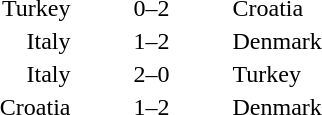<table style="text-align:center">
<tr>
<th width=200></th>
<th width=100></th>
<th width=200></th>
</tr>
<tr>
<td align=right>Turkey</td>
<td>0–2</td>
<td align=left>Croatia</td>
</tr>
<tr>
<td align=right>Italy</td>
<td>1–2</td>
<td align=left>Denmark</td>
</tr>
<tr>
<td align=right>Italy</td>
<td>2–0</td>
<td align=left>Turkey</td>
</tr>
<tr>
<td align=right>Croatia</td>
<td>1–2</td>
<td align=left>Denmark</td>
</tr>
</table>
